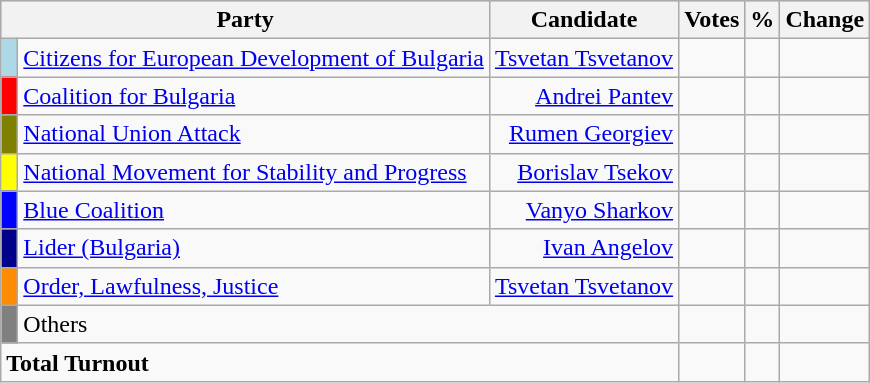<table class="wikitable" border="1">
<tr style="background-color:#C9C9C9">
<th align=left colspan=2 valign=top>Party</th>
<th align-right>Candidate</th>
<th align-right>Votes</th>
<th align=right>%</th>
<th align=right>Change</th>
</tr>
<tr>
<td bgcolor="lightblue"> </td>
<td align=left><a href='#'>Citizens for European Development of Bulgaria</a></td>
<td align=right><a href='#'>Tsvetan Tsvetanov</a></td>
<td align=right></td>
<td align=right></td>
<td></td>
</tr>
<tr>
<td bgcolor="red"> </td>
<td align=left><a href='#'>Coalition for Bulgaria</a></td>
<td align=right><a href='#'>Andrei Pantev</a></td>
<td align=right></td>
<td align=right></td>
<td></td>
</tr>
<tr>
<td bgcolor="#808000"> </td>
<td align=left><a href='#'>National Union Attack</a></td>
<td align=right><a href='#'>Rumen Georgiev</a></td>
<td align=right></td>
<td align=right></td>
<td></td>
</tr>
<tr>
<td bgcolor="yellow"> </td>
<td align=left><a href='#'>National Movement for Stability and Progress</a></td>
<td align=right><a href='#'>Borislav Tsekov</a></td>
<td align=right></td>
<td align=right></td>
<td></td>
</tr>
<tr>
<td bgcolor="blue"> </td>
<td align=left><a href='#'>Blue Coalition</a></td>
<td align=right><a href='#'>Vanyo Sharkov</a></td>
<td align=right></td>
<td align=right></td>
<td></td>
</tr>
<tr>
<td bgcolor="darkblue"> </td>
<td align=left><a href='#'>Lider (Bulgaria)</a></td>
<td align=right><a href='#'>Ivan Angelov</a></td>
<td align=right></td>
<td align=right></td>
<td></td>
</tr>
<tr>
<td bgcolor="darkorange"> </td>
<td align=left><a href='#'>Order, Lawfulness, Justice</a></td>
<td align=right><a href='#'>Tsvetan Tsvetanov</a></td>
<td align=right></td>
<td align=right></td>
<td></td>
</tr>
<tr>
<td bgcolor="grey"> </td>
<td align=left colspan=2>Others</td>
<td align=right></td>
<td align=right></td>
<td align=right></td>
</tr>
<tr>
<td align=left colspan=3><strong>Total Turnout</strong></td>
<td align=right></td>
<td align=right></td>
<td align=right></td>
</tr>
</table>
